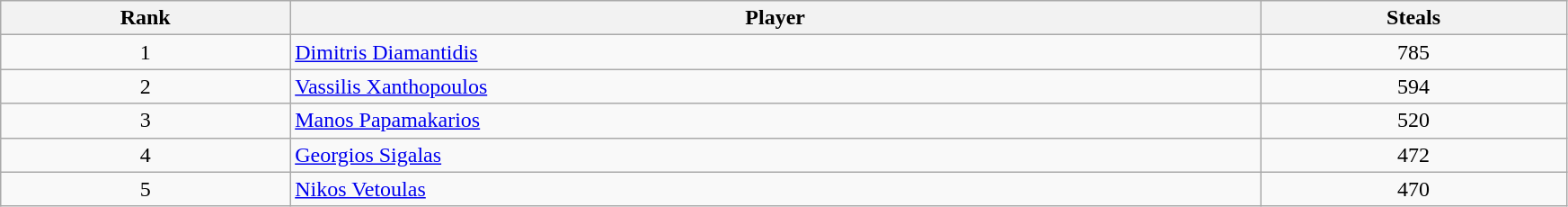<table class="wikitable" width=92% style="text-align:center">
<tr>
<th>Rank</th>
<th>Player</th>
<th>Steals</th>
</tr>
<tr>
<td>1</td>
<td style="text-align:left"> <a href='#'>Dimitris Diamantidis</a></td>
<td>785</td>
</tr>
<tr>
<td>2</td>
<td style="text-align:left"> <a href='#'>Vassilis Xanthopoulos</a></td>
<td>594</td>
</tr>
<tr>
<td>3</td>
<td style="text-align:left"> <a href='#'>Manos Papamakarios</a></td>
<td>520</td>
</tr>
<tr>
<td>4</td>
<td style="text-align:left"> <a href='#'>Georgios Sigalas</a></td>
<td>472</td>
</tr>
<tr>
<td>5</td>
<td style="text-align:left"> <a href='#'>Nikos Vetoulas</a></td>
<td>470</td>
</tr>
</table>
